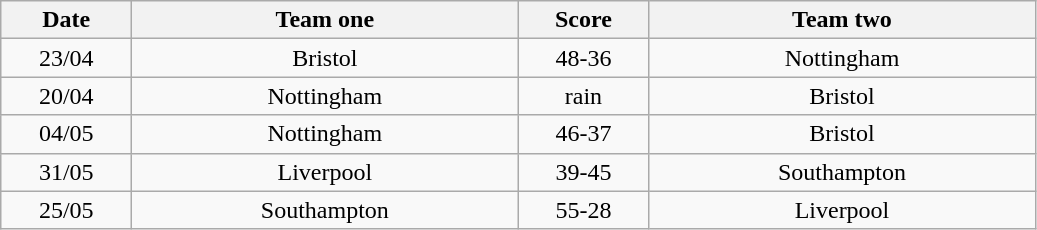<table class="wikitable" style="text-align: center">
<tr>
<th width=80>Date</th>
<th width=250>Team one</th>
<th width=80>Score</th>
<th width=250>Team two</th>
</tr>
<tr>
<td>23/04</td>
<td>Bristol</td>
<td>48-36</td>
<td>Nottingham</td>
</tr>
<tr>
<td>20/04</td>
<td>Nottingham</td>
<td>rain</td>
<td>Bristol</td>
</tr>
<tr>
<td>04/05</td>
<td>Nottingham</td>
<td>46-37</td>
<td>Bristol</td>
</tr>
<tr>
<td>31/05</td>
<td>Liverpool</td>
<td>39-45</td>
<td>Southampton</td>
</tr>
<tr>
<td>25/05</td>
<td>Southampton</td>
<td>55-28</td>
<td>Liverpool</td>
</tr>
</table>
